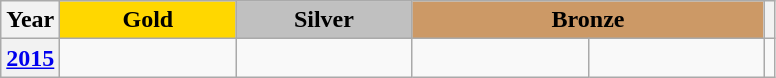<table class="wikitable">
<tr align=center>
<th>Year</th>
<td width="110px" bgcolor=gold><strong>Gold</strong></td>
<td width="110px" bgcolor=silver><strong>Silver</strong></td>
<td width="220px" bgcolor=CC9966 colspan=2><strong>Bronze</strong></td>
<th></th>
</tr>
<tr>
<th><a href='#'>2015</a></th>
<td></td>
<td></td>
<td width=110></td>
<td width=110></td>
<td></td>
</tr>
</table>
